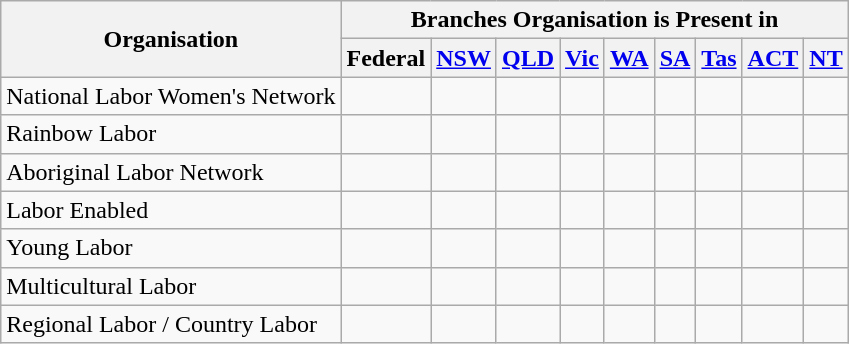<table class=wikitable>
<tr>
<th colspan=1 rowspan=2>Organisation</th>
<th colspan=9>Branches Organisation is Present in</th>
</tr>
<tr>
<th colspan=1>Federal</th>
<th colspan=1><a href='#'>NSW</a></th>
<th colspan=1><a href='#'>QLD</a></th>
<th colspan=1><a href='#'>Vic</a></th>
<th colspan=1><a href='#'>WA</a></th>
<th colspan=1><a href='#'>SA</a></th>
<th colspan=1><a href='#'>Tas</a></th>
<th colspan=1><a href='#'>ACT</a></th>
<th colspan=1><a href='#'>NT</a></th>
</tr>
<tr>
<td>National Labor Women's Network</td>
<td></td>
<td></td>
<td></td>
<td></td>
<td></td>
<td></td>
<td></td>
<td></td>
<td></td>
</tr>
<tr>
<td>Rainbow Labor</td>
<td></td>
<td></td>
<td></td>
<td></td>
<td></td>
<td></td>
<td></td>
<td></td>
<td></td>
</tr>
<tr>
<td>Aboriginal Labor Network</td>
<td></td>
<td></td>
<td></td>
<td></td>
<td></td>
<td></td>
<td></td>
<td></td>
<td></td>
</tr>
<tr>
<td>Labor Enabled</td>
<td></td>
<td></td>
<td></td>
<td></td>
<td></td>
<td></td>
<td></td>
<td></td>
<td></td>
</tr>
<tr>
<td>Young Labor</td>
<td></td>
<td></td>
<td></td>
<td></td>
<td></td>
<td></td>
<td></td>
<td></td>
<td></td>
</tr>
<tr>
<td>Multicultural Labor</td>
<td></td>
<td></td>
<td></td>
<td></td>
<td></td>
<td></td>
<td></td>
<td></td>
<td></td>
</tr>
<tr>
<td>Regional Labor / Country Labor</td>
<td></td>
<td></td>
<td></td>
<td></td>
<td></td>
<td></td>
<td></td>
<td></td>
<td></td>
</tr>
</table>
